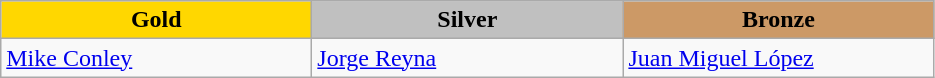<table class="wikitable" style="text-align:left">
<tr align="center">
<td width=200 bgcolor=gold><strong>Gold</strong></td>
<td width=200 bgcolor=silver><strong>Silver</strong></td>
<td width=200 bgcolor=CC9966><strong>Bronze</strong></td>
</tr>
<tr>
<td><a href='#'>Mike Conley</a><br><em></em></td>
<td><a href='#'>Jorge Reyna</a><br><em></em></td>
<td><a href='#'>Juan Miguel López</a><br><em></em></td>
</tr>
</table>
